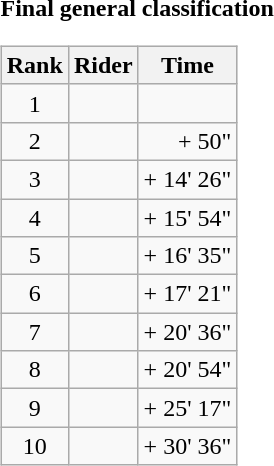<table>
<tr>
<td><strong>Final general classification</strong><br><table class="wikitable">
<tr>
<th scope="col">Rank</th>
<th scope="col">Rider</th>
<th scope="col">Time</th>
</tr>
<tr>
<td style="text-align:center;">1</td>
<td></td>
<td style="text-align:right;"></td>
</tr>
<tr>
<td style="text-align:center;">2</td>
<td></td>
<td style="text-align:right;">+ 50"</td>
</tr>
<tr>
<td style="text-align:center;">3</td>
<td></td>
<td style="text-align:right;">+ 14' 26"</td>
</tr>
<tr>
<td style="text-align:center;">4</td>
<td></td>
<td style="text-align:right;">+ 15' 54"</td>
</tr>
<tr>
<td style="text-align:center;">5</td>
<td></td>
<td style="text-align:right;">+ 16' 35"</td>
</tr>
<tr>
<td style="text-align:center;">6</td>
<td></td>
<td style="text-align:right;">+ 17' 21"</td>
</tr>
<tr>
<td style="text-align:center;">7</td>
<td></td>
<td style="text-align:right;">+ 20' 36"</td>
</tr>
<tr>
<td style="text-align:center;">8</td>
<td></td>
<td style="text-align:right;">+ 20' 54"</td>
</tr>
<tr>
<td style="text-align:center;">9</td>
<td></td>
<td style="text-align:right;">+ 25' 17"</td>
</tr>
<tr>
<td style="text-align:center;">10</td>
<td></td>
<td style="text-align:right;">+ 30' 36"</td>
</tr>
</table>
</td>
</tr>
</table>
